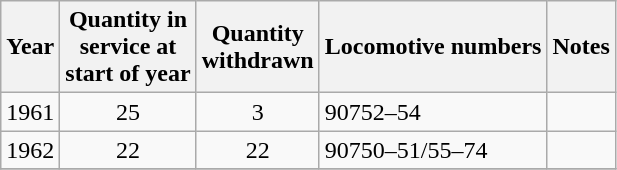<table class="wikitable" style=text-align:center>
<tr>
<th>Year</th>
<th>Quantity in<br>service at<br>start of year</th>
<th>Quantity<br>withdrawn</th>
<th>Locomotive numbers</th>
<th>Notes</th>
</tr>
<tr>
<td>1961</td>
<td>25</td>
<td>3</td>
<td align=left>90752–54</td>
<td align=left></td>
</tr>
<tr>
<td>1962</td>
<td>22</td>
<td>22</td>
<td align=left>90750–51/55–74</td>
<td align=left></td>
</tr>
<tr>
</tr>
</table>
